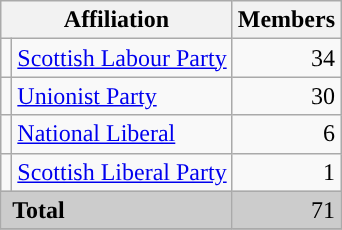<table class="wikitable">
<tr>
<th colspan=2>Affiliation</th>
<th>Members</th>
</tr>
<tr>
<td style="color:inherit;background:"></td>
<td><a href='#'>Scottish Labour Party</a></td>
<td style="text-align:right;">34</td>
</tr>
<tr>
<td style="color:inherit;background-color: "></td>
<td><a href='#'>Unionist Party</a></td>
<td style="text-align:right;">30</td>
</tr>
<tr>
<td style="color:inherit;background-color: "></td>
<td><a href='#'>National Liberal</a></td>
<td style="text-align:right;">6</td>
</tr>
<tr>
<td style="background-color: "></td>
<td><a href='#'>Scottish Liberal Party</a></td>
<td style="text-align:right;">1</td>
</tr>
<tr style="background:#ccc;">
<td colspan=2> <strong>Total</strong></td>
<td style="text-align:right;">71</td>
</tr>
<tr>
</tr>
</table>
